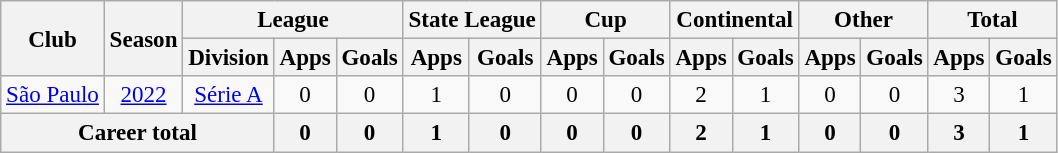<table class="wikitable" style="text-align: center; font-size:96%">
<tr>
<th rowspan="2">Club</th>
<th rowspan="2">Season</th>
<th colspan="3">League</th>
<th colspan="2">State League</th>
<th colspan="2">Cup</th>
<th colspan="2">Continental</th>
<th colspan="2">Other</th>
<th colspan="2">Total</th>
</tr>
<tr>
<th>Division</th>
<th>Apps</th>
<th>Goals</th>
<th>Apps</th>
<th>Goals</th>
<th>Apps</th>
<th>Goals</th>
<th>Apps</th>
<th>Goals</th>
<th>Apps</th>
<th>Goals</th>
<th>Apps</th>
<th>Goals</th>
</tr>
<tr>
<td><a href='#'>São Paulo</a></td>
<td><a href='#'>2022</a></td>
<td><a href='#'>Série A</a></td>
<td>0</td>
<td>0</td>
<td>1</td>
<td>0</td>
<td>0</td>
<td>0</td>
<td>2</td>
<td 2>1</td>
<td>0</td>
<td>0</td>
<td>3</td>
<td>1</td>
</tr>
<tr>
<th colspan="3"><strong>Career total</strong></th>
<th>0</th>
<th>0</th>
<th>1</th>
<th>0</th>
<th>0</th>
<th>0</th>
<th>2</th>
<th>1</th>
<th>0</th>
<th>0</th>
<th>3</th>
<th>1</th>
</tr>
</table>
